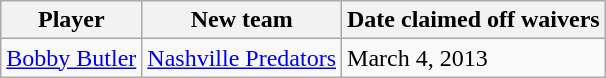<table class="wikitable">
<tr>
<th>Player</th>
<th>New team</th>
<th>Date claimed off waivers</th>
</tr>
<tr>
<td><a href='#'>Bobby Butler</a></td>
<td><a href='#'>Nashville Predators</a></td>
<td>March 4, 2013</td>
</tr>
</table>
